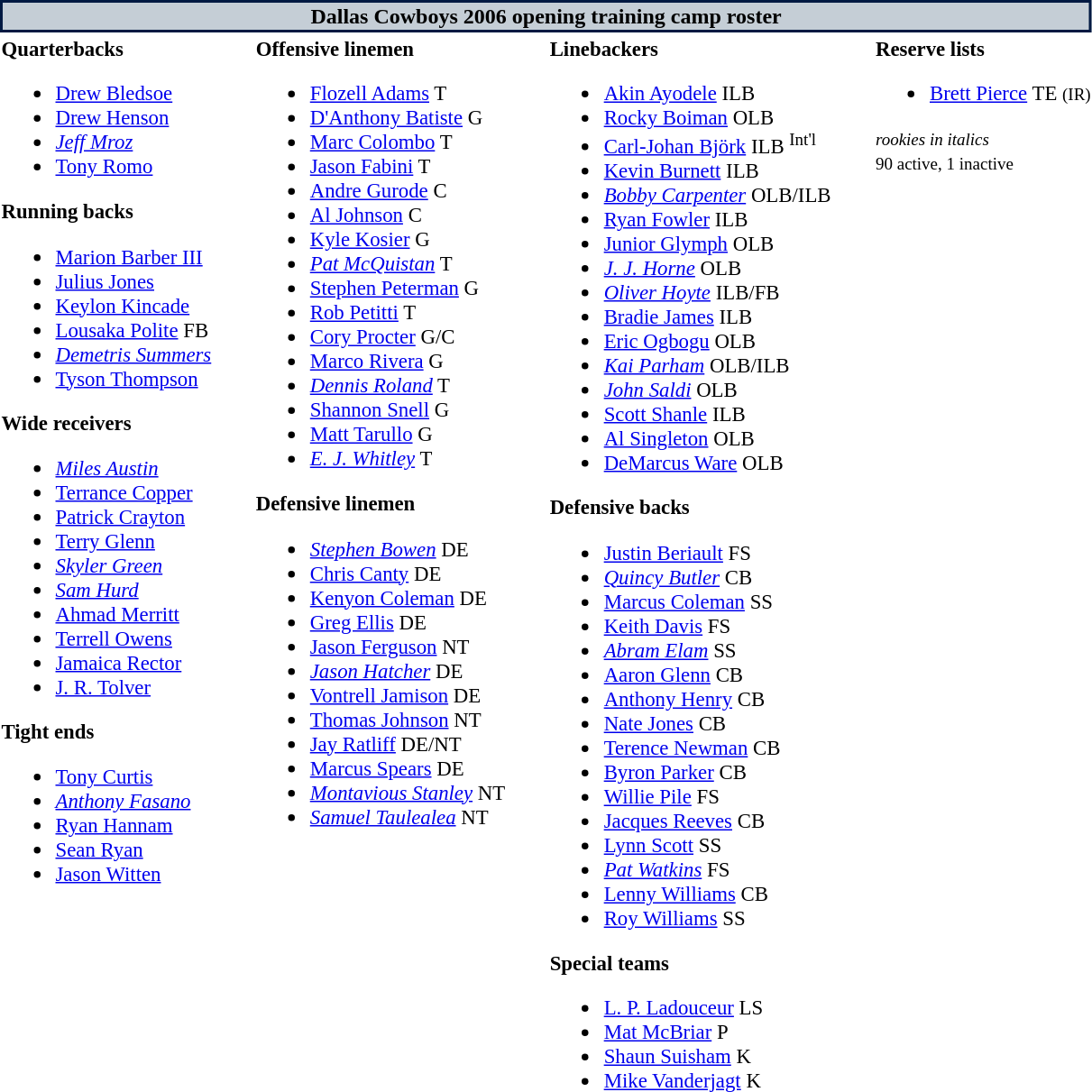<table class="toccolours" style="text-align: left;">
<tr>
<th colspan="7" style="background:#c5ced6; color:black; border: 2px solid #001942; text-align: center;">Dallas Cowboys 2006 opening training camp roster</th>
</tr>
<tr>
<td style="font-size: 95%;" valign="top"><strong>Quarterbacks</strong><br><ul><li> <a href='#'>Drew Bledsoe</a></li><li> <a href='#'>Drew Henson</a></li><li> <em><a href='#'>Jeff Mroz</a></em></li><li> <a href='#'>Tony Romo</a></li></ul><strong>Running backs</strong><ul><li> <a href='#'>Marion Barber III</a></li><li> <a href='#'>Julius Jones</a></li><li> <a href='#'>Keylon Kincade</a></li><li> <a href='#'>Lousaka Polite</a> FB</li><li> <em><a href='#'>Demetris Summers</a></em></li><li> <a href='#'>Tyson Thompson</a></li></ul><strong>Wide receivers</strong><ul><li> <em><a href='#'>Miles Austin</a></em></li><li> <a href='#'>Terrance Copper</a></li><li> <a href='#'>Patrick Crayton</a></li><li> <a href='#'>Terry Glenn</a></li><li> <em><a href='#'>Skyler Green</a></em></li><li> <em><a href='#'>Sam Hurd</a></em></li><li> <a href='#'>Ahmad Merritt</a></li><li> <a href='#'>Terrell Owens</a></li><li> <a href='#'>Jamaica Rector</a></li><li> <a href='#'>J. R. Tolver</a></li></ul><strong>Tight ends</strong><ul><li> <a href='#'>Tony Curtis</a></li><li> <em><a href='#'>Anthony Fasano</a></em></li><li> <a href='#'>Ryan Hannam</a></li><li> <a href='#'>Sean Ryan</a></li><li> <a href='#'>Jason Witten</a></li></ul></td>
<td style="width: 25px;"></td>
<td style="font-size: 95%;" valign="top"><strong>Offensive linemen</strong><br><ul><li> <a href='#'>Flozell Adams</a> T</li><li> <a href='#'>D'Anthony Batiste</a> G</li><li> <a href='#'>Marc Colombo</a> T</li><li> <a href='#'>Jason Fabini</a> T</li><li> <a href='#'>Andre Gurode</a> C</li><li> <a href='#'>Al Johnson</a> C</li><li> <a href='#'>Kyle Kosier</a> G</li><li> <em><a href='#'>Pat McQuistan</a></em> T</li><li> <a href='#'>Stephen Peterman</a> G</li><li> <a href='#'>Rob Petitti</a> T</li><li> <a href='#'>Cory Procter</a> G/C</li><li> <a href='#'>Marco Rivera</a> G</li><li> <em><a href='#'>Dennis Roland</a></em> T</li><li> <a href='#'>Shannon Snell</a> G</li><li> <a href='#'>Matt Tarullo</a> G</li><li> <em><a href='#'>E. J. Whitley</a></em> T</li></ul><strong>Defensive linemen</strong><ul><li> <em><a href='#'>Stephen Bowen</a></em> DE</li><li> <a href='#'>Chris Canty</a> DE</li><li> <a href='#'>Kenyon Coleman</a> DE</li><li> <a href='#'>Greg Ellis</a> DE</li><li> <a href='#'>Jason Ferguson</a> NT</li><li> <em><a href='#'>Jason Hatcher</a></em> DE</li><li> <a href='#'>Vontrell Jamison</a> DE</li><li> <a href='#'>Thomas Johnson</a> NT</li><li> <a href='#'>Jay Ratliff</a> DE/NT</li><li> <a href='#'>Marcus Spears</a> DE</li><li> <em><a href='#'>Montavious Stanley</a></em> NT</li><li> <em><a href='#'>Samuel Taulealea</a></em> NT</li></ul></td>
<td style="width: 25px;"></td>
<td style="font-size: 95%;" valign="top"><strong>Linebackers</strong><br><ul><li> <a href='#'>Akin Ayodele</a> ILB</li><li> <a href='#'>Rocky Boiman</a> OLB</li><li> <a href='#'>Carl-Johan Björk</a> ILB <sup>Int'l</sup></li><li> <a href='#'>Kevin Burnett</a> ILB</li><li> <em><a href='#'>Bobby Carpenter</a></em> OLB/ILB</li><li> <a href='#'>Ryan Fowler</a> ILB</li><li> <a href='#'>Junior Glymph</a> OLB</li><li> <em><a href='#'>J. J. Horne</a></em> OLB</li><li> <em><a href='#'>Oliver Hoyte</a></em> ILB/FB</li><li> <a href='#'>Bradie James</a> ILB</li><li> <a href='#'>Eric Ogbogu</a> OLB</li><li> <em><a href='#'>Kai Parham</a></em> OLB/ILB</li><li> <em><a href='#'>John Saldi</a></em> OLB</li><li> <a href='#'>Scott Shanle</a> ILB</li><li> <a href='#'>Al Singleton</a> OLB</li><li> <a href='#'>DeMarcus Ware</a> OLB</li></ul><strong>Defensive backs</strong><ul><li> <a href='#'>Justin Beriault</a> FS</li><li> <em><a href='#'>Quincy Butler</a></em> CB</li><li> <a href='#'>Marcus Coleman</a> SS</li><li> <a href='#'>Keith Davis</a> FS</li><li> <em><a href='#'>Abram Elam</a></em> SS</li><li> <a href='#'>Aaron Glenn</a> CB</li><li> <a href='#'>Anthony Henry</a> CB</li><li> <a href='#'>Nate Jones</a> CB</li><li> <a href='#'>Terence Newman</a> CB</li><li> <a href='#'>Byron Parker</a> CB</li><li> <a href='#'>Willie Pile</a> FS</li><li> <a href='#'>Jacques Reeves</a> CB</li><li> <a href='#'>Lynn Scott</a> SS</li><li> <em><a href='#'>Pat Watkins</a></em> FS</li><li> <a href='#'>Lenny Williams</a> CB</li><li> <a href='#'>Roy Williams</a> SS</li></ul><strong>Special teams</strong><ul><li> <a href='#'>L. P. Ladouceur</a> LS</li><li> <a href='#'>Mat McBriar</a> P</li><li> <a href='#'>Shaun Suisham</a> K</li><li> <a href='#'>Mike Vanderjagt</a> K</li></ul></td>
<td style="width: 25px;"></td>
<td style="font-size: 95%;" valign="top"><strong>Reserve lists</strong><br><ul><li> <a href='#'>Brett Pierce</a> TE <small>(IR)</small> </li></ul><small><em>rookies in italics</em></small><br>
<small>90 active, 1 inactive</small></td>
</tr>
<tr>
</tr>
</table>
